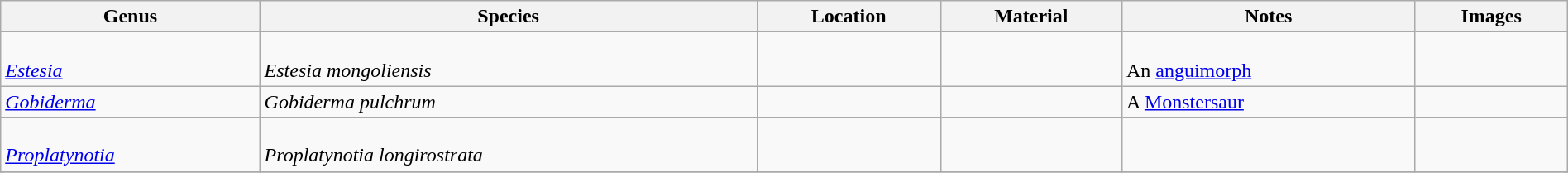<table class="wikitable" align="center" width="100%">
<tr>
<th>Genus</th>
<th>Species</th>
<th>Location</th>
<th>Material</th>
<th>Notes</th>
<th>Images</th>
</tr>
<tr>
<td><br><em><a href='#'>Estesia</a></em></td>
<td><br><em>Estesia mongoliensis</em></td>
<td></td>
<td></td>
<td><br>An <a href='#'>anguimorph</a></td>
<td></td>
</tr>
<tr>
<td><em><a href='#'>Gobiderma</a></em></td>
<td><em>Gobiderma pulchrum</em></td>
<td></td>
<td></td>
<td>A <a href='#'>Monstersaur</a></td>
<td></td>
</tr>
<tr>
<td><br><em><a href='#'>Proplatynotia</a></em></td>
<td><br><em>Proplatynotia longirostrata</em></td>
<td></td>
<td></td>
<td></td>
<td></td>
</tr>
<tr>
</tr>
</table>
